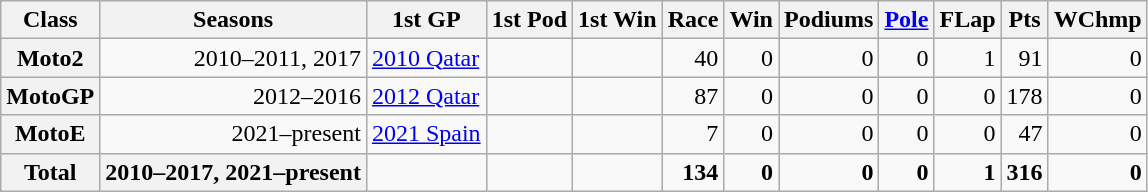<table class="wikitable" style=text-align:right>
<tr>
<th>Class</th>
<th>Seasons</th>
<th>1st GP</th>
<th>1st Pod</th>
<th>1st Win</th>
<th>Race</th>
<th>Win</th>
<th>Podiums</th>
<th><a href='#'>Pole</a></th>
<th>FLap</th>
<th>Pts</th>
<th>WChmp</th>
</tr>
<tr>
<th>Moto2</th>
<td>2010–2011, 2017</td>
<td align="left"><a href='#'>2010 Qatar</a></td>
<td align="left"></td>
<td align="left"></td>
<td>40</td>
<td>0</td>
<td>0</td>
<td>0</td>
<td>1</td>
<td>91</td>
<td>0</td>
</tr>
<tr>
<th>MotoGP</th>
<td>2012–2016</td>
<td align="left"><a href='#'>2012 Qatar</a></td>
<td align="left"></td>
<td align="left"></td>
<td>87</td>
<td>0</td>
<td>0</td>
<td>0</td>
<td>0</td>
<td>178</td>
<td>0</td>
</tr>
<tr>
<th>MotoE</th>
<td>2021–present</td>
<td align="left"><a href='#'>2021 Spain</a></td>
<td align="left"></td>
<td align="left"></td>
<td>7</td>
<td>0</td>
<td>0</td>
<td>0</td>
<td>0</td>
<td>47</td>
<td>0</td>
</tr>
<tr>
<th>Total</th>
<th>2010–2017, 2021–present</th>
<td></td>
<td></td>
<td></td>
<td><strong>134</strong></td>
<td><strong>0</strong></td>
<td><strong>0</strong></td>
<td><strong>0</strong></td>
<td><strong>1</strong></td>
<td><strong>316</strong></td>
<td><strong>0</strong></td>
</tr>
</table>
